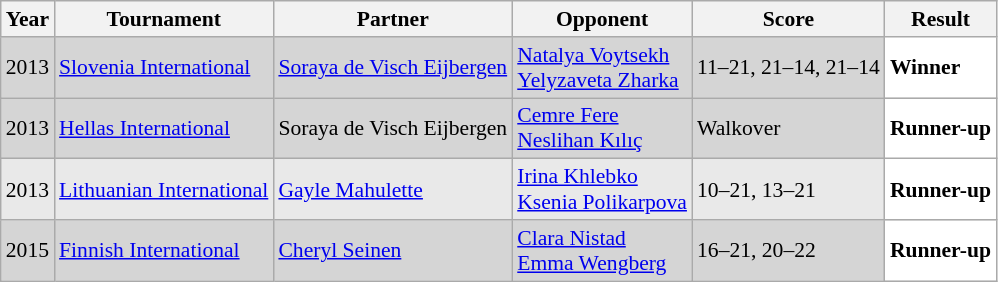<table class="sortable wikitable" style="font-size: 90%;">
<tr>
<th>Year</th>
<th>Tournament</th>
<th>Partner</th>
<th>Opponent</th>
<th>Score</th>
<th>Result</th>
</tr>
<tr style="background:#D5D5D5">
<td align="center">2013</td>
<td align="left"><a href='#'>Slovenia International</a></td>
<td align="left"> <a href='#'>Soraya de Visch Eijbergen</a></td>
<td align="left"> <a href='#'>Natalya Voytsekh</a><br> <a href='#'>Yelyzaveta Zharka</a></td>
<td align="left">11–21, 21–14, 21–14</td>
<td style="text-align:left; background:white"> <strong>Winner</strong></td>
</tr>
<tr style="background:#D5D5D5">
<td align="center">2013</td>
<td align="left"><a href='#'>Hellas International</a></td>
<td align="left"> Soraya de Visch Eijbergen</td>
<td align="left"> <a href='#'>Cemre Fere</a><br> <a href='#'>Neslihan Kılıç</a></td>
<td align="left">Walkover</td>
<td style="text-align:left; background:white"> <strong>Runner-up</strong></td>
</tr>
<tr style="background:#E9E9E9">
<td align="center">2013</td>
<td align="left"><a href='#'>Lithuanian International</a></td>
<td align="left"> <a href='#'>Gayle Mahulette</a></td>
<td align="left"> <a href='#'>Irina Khlebko</a><br> <a href='#'>Ksenia Polikarpova</a></td>
<td align="left">10–21, 13–21</td>
<td style="text-align:left; background:white"> <strong>Runner-up</strong></td>
</tr>
<tr style="background:#D5D5D5">
<td align="center">2015</td>
<td align="left"><a href='#'>Finnish International</a></td>
<td align="left"> <a href='#'>Cheryl Seinen</a></td>
<td align="left"> <a href='#'>Clara Nistad</a><br> <a href='#'>Emma Wengberg</a></td>
<td align="left">16–21, 20–22</td>
<td style="text-align:left; background:white"> <strong>Runner-up</strong></td>
</tr>
</table>
